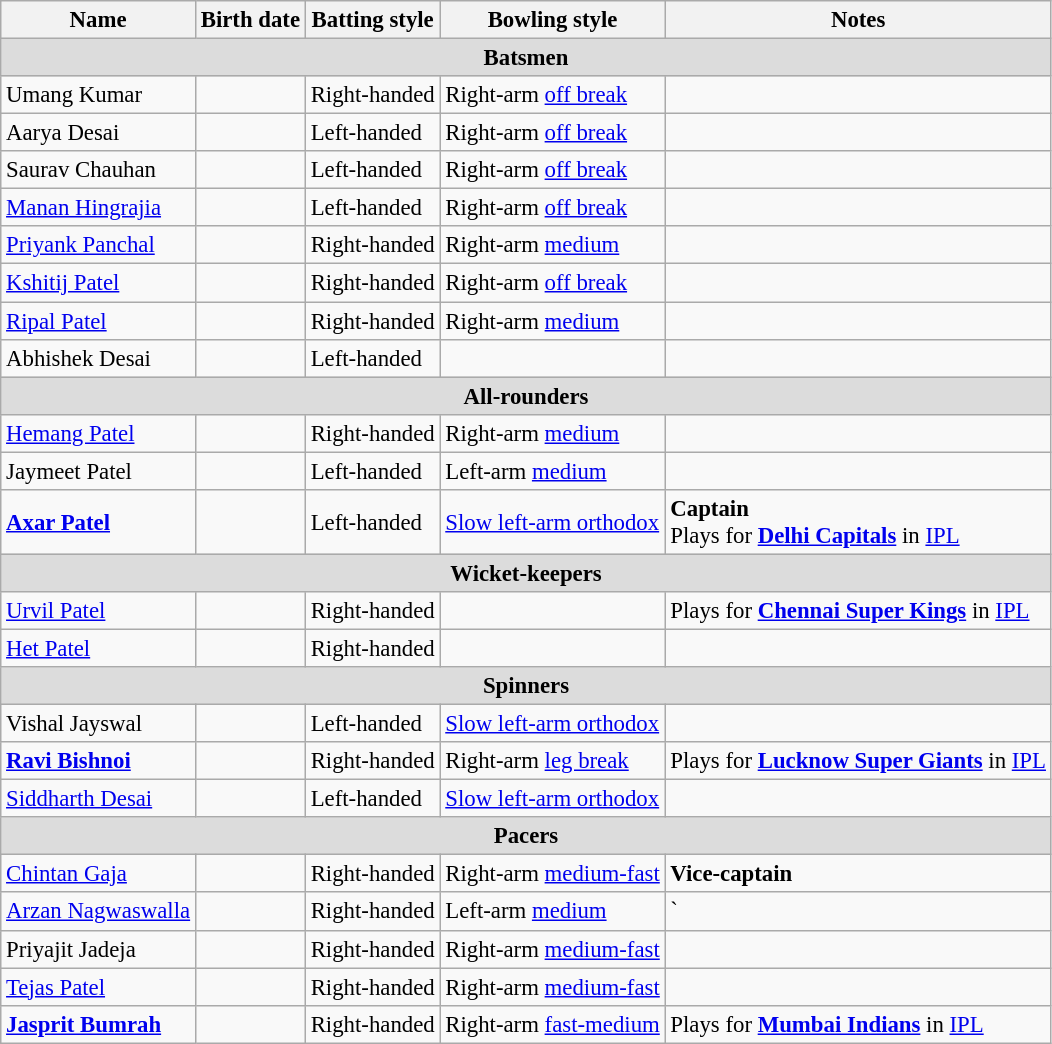<table class="wikitable" style="font-size:95%;">
<tr>
<th align="center">Name</th>
<th align="center">Birth date</th>
<th align="center">Batting style</th>
<th align="center">Bowling style</th>
<th align="center">Notes</th>
</tr>
<tr>
<th colspan="5" style="background: #DCDCDC" align="center">Batsmen</th>
</tr>
<tr>
<td>Umang Kumar</td>
<td></td>
<td>Right-handed</td>
<td>Right-arm <a href='#'>off break</a></td>
<td></td>
</tr>
<tr>
<td>Aarya Desai</td>
<td></td>
<td>Left-handed</td>
<td>Right-arm <a href='#'>off break</a></td>
<td></td>
</tr>
<tr>
<td>Saurav Chauhan</td>
<td></td>
<td>Left-handed</td>
<td>Right-arm <a href='#'>off break</a></td>
<td></td>
</tr>
<tr>
<td><a href='#'>Manan Hingrajia</a></td>
<td></td>
<td>Left-handed</td>
<td>Right-arm <a href='#'>off break</a></td>
<td></td>
</tr>
<tr>
<td><a href='#'>Priyank Panchal</a></td>
<td></td>
<td>Right-handed</td>
<td>Right-arm <a href='#'>medium</a></td>
<td></td>
</tr>
<tr>
<td><a href='#'>Kshitij Patel</a></td>
<td></td>
<td>Right-handed</td>
<td>Right-arm <a href='#'>off break</a></td>
<td></td>
</tr>
<tr>
<td><a href='#'>Ripal Patel</a></td>
<td></td>
<td>Right-handed</td>
<td>Right-arm <a href='#'>medium</a></td>
<td></td>
</tr>
<tr>
<td>Abhishek Desai</td>
<td></td>
<td>Left-handed</td>
<td></td>
<td></td>
</tr>
<tr>
<th colspan="5" style="background: #DCDCDC" align="center">All-rounders</th>
</tr>
<tr>
<td><a href='#'>Hemang Patel</a></td>
<td></td>
<td>Right-handed</td>
<td>Right-arm <a href='#'>medium</a></td>
<td></td>
</tr>
<tr>
<td>Jaymeet Patel</td>
<td></td>
<td>Left-handed</td>
<td>Left-arm <a href='#'>medium</a></td>
<td></td>
</tr>
<tr>
<td><strong><a href='#'>Axar Patel</a></strong></td>
<td></td>
<td>Left-handed</td>
<td><a href='#'>Slow left-arm orthodox</a></td>
<td><strong>Captain</strong> <br> Plays for <strong><a href='#'>Delhi Capitals</a></strong> in <a href='#'>IPL</a></td>
</tr>
<tr>
<th colspan="5" style="background: #DCDCDC" align="center">Wicket-keepers</th>
</tr>
<tr>
<td><a href='#'>Urvil Patel</a></td>
<td></td>
<td>Right-handed</td>
<td></td>
<td>Plays for <strong><a href='#'>Chennai Super Kings</a></strong> in <a href='#'>IPL</a></td>
</tr>
<tr>
<td><a href='#'>Het Patel</a></td>
<td></td>
<td>Right-handed</td>
<td></td>
<td></td>
</tr>
<tr>
<th colspan="5" style="background: #DCDCDC" align="center">Spinners</th>
</tr>
<tr>
<td>Vishal Jayswal</td>
<td></td>
<td>Left-handed</td>
<td><a href='#'>Slow left-arm orthodox</a></td>
<td></td>
</tr>
<tr>
<td><strong><a href='#'>Ravi Bishnoi</a></strong></td>
<td></td>
<td>Right-handed</td>
<td>Right-arm <a href='#'>leg break</a></td>
<td>Plays for <strong><a href='#'>Lucknow Super Giants</a></strong> in <a href='#'>IPL</a></td>
</tr>
<tr>
<td><a href='#'>Siddharth Desai</a></td>
<td></td>
<td>Left-handed</td>
<td><a href='#'>Slow left-arm orthodox</a></td>
<td></td>
</tr>
<tr>
<th colspan="5" style="background: #DCDCDC" align="center">Pacers</th>
</tr>
<tr>
<td><a href='#'>Chintan Gaja</a></td>
<td></td>
<td>Right-handed</td>
<td>Right-arm <a href='#'>medium-fast</a></td>
<td><strong>Vice-captain</strong></td>
</tr>
<tr>
<td><a href='#'>Arzan Nagwaswalla</a></td>
<td></td>
<td>Right-handed</td>
<td>Left-arm <a href='#'>medium</a></td>
<td>`</td>
</tr>
<tr>
<td>Priyajit Jadeja</td>
<td></td>
<td>Right-handed</td>
<td>Right-arm <a href='#'>medium-fast</a></td>
<td></td>
</tr>
<tr>
<td><a href='#'>Tejas Patel</a></td>
<td></td>
<td>Right-handed</td>
<td>Right-arm <a href='#'>medium-fast</a></td>
<td></td>
</tr>
<tr>
<td><strong><a href='#'>Jasprit Bumrah</a></strong></td>
<td></td>
<td>Right-handed</td>
<td>Right-arm <a href='#'>fast-medium</a></td>
<td>Plays for <strong><a href='#'>Mumbai Indians</a></strong> in <a href='#'>IPL</a></td>
</tr>
</table>
